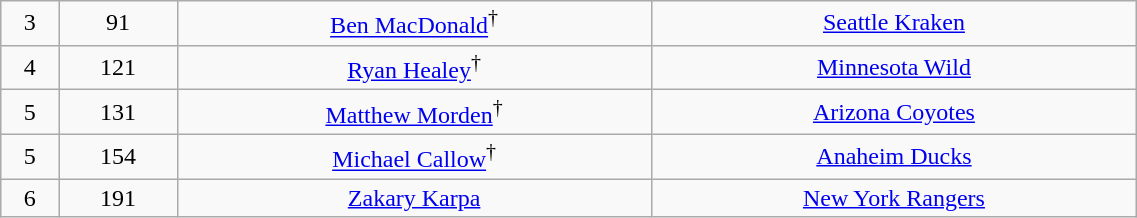<table class="wikitable" width="60%">
<tr align="center" bgcolor="">
<td>3</td>
<td>91</td>
<td><a href='#'>Ben MacDonald</a><sup>†</sup></td>
<td><a href='#'>Seattle Kraken</a></td>
</tr>
<tr align="center" bgcolor="">
<td>4</td>
<td>121</td>
<td><a href='#'>Ryan Healey</a><sup>†</sup></td>
<td><a href='#'>Minnesota Wild</a></td>
</tr>
<tr align="center" bgcolor="">
<td>5</td>
<td>131</td>
<td><a href='#'>Matthew Morden</a><sup>†</sup></td>
<td><a href='#'>Arizona Coyotes</a></td>
</tr>
<tr align="center" bgcolor="">
<td>5</td>
<td>154</td>
<td><a href='#'>Michael Callow</a><sup>†</sup></td>
<td><a href='#'>Anaheim Ducks</a></td>
</tr>
<tr align="center" bgcolor="">
<td>6</td>
<td>191</td>
<td><a href='#'>Zakary Karpa</a></td>
<td><a href='#'>New York Rangers</a></td>
</tr>
</table>
